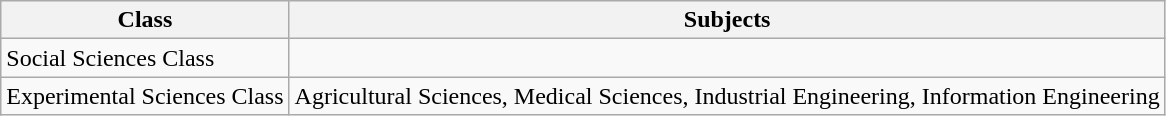<table class="wikitable">
<tr>
<th>Class</th>
<th>Subjects</th>
</tr>
<tr>
<td>Social Sciences Class</td>
<td><br></td>
</tr>
<tr>
<td>Experimental Sciences Class</td>
<td>Agricultural Sciences, Medical Sciences, Industrial Engineering, Information Engineering</td>
</tr>
</table>
